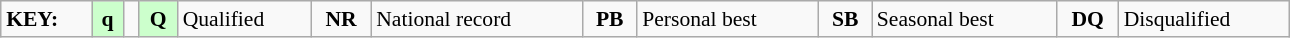<table class="wikitable" style="margin:0.5em auto; font-size:90%;position:relative;" width=68%>
<tr>
<td><strong>KEY:</strong></td>
<td bgcolor=ccffcc align=center><strong>q</strong></td>
<td></td>
<td bgcolor=ccffcc align=center><strong>Q</strong></td>
<td>Qualified</td>
<td align=center><strong>NR</strong></td>
<td>National record</td>
<td align=center><strong>PB</strong></td>
<td>Personal best</td>
<td align=center><strong>SB</strong></td>
<td>Seasonal best</td>
<td align=center><strong>DQ</strong></td>
<td>Disqualified</td>
</tr>
</table>
